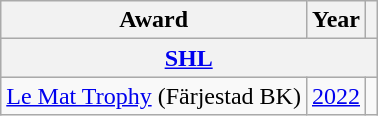<table class="wikitable">
<tr>
<th>Award</th>
<th>Year</th>
<th></th>
</tr>
<tr ALIGN="center" bgcolor="#e0e0e0">
<th colspan="3"><a href='#'>SHL</a></th>
</tr>
<tr>
<td><a href='#'>Le Mat Trophy</a> (Färjestad BK)</td>
<td><a href='#'>2022</a></td>
<td></td>
</tr>
</table>
